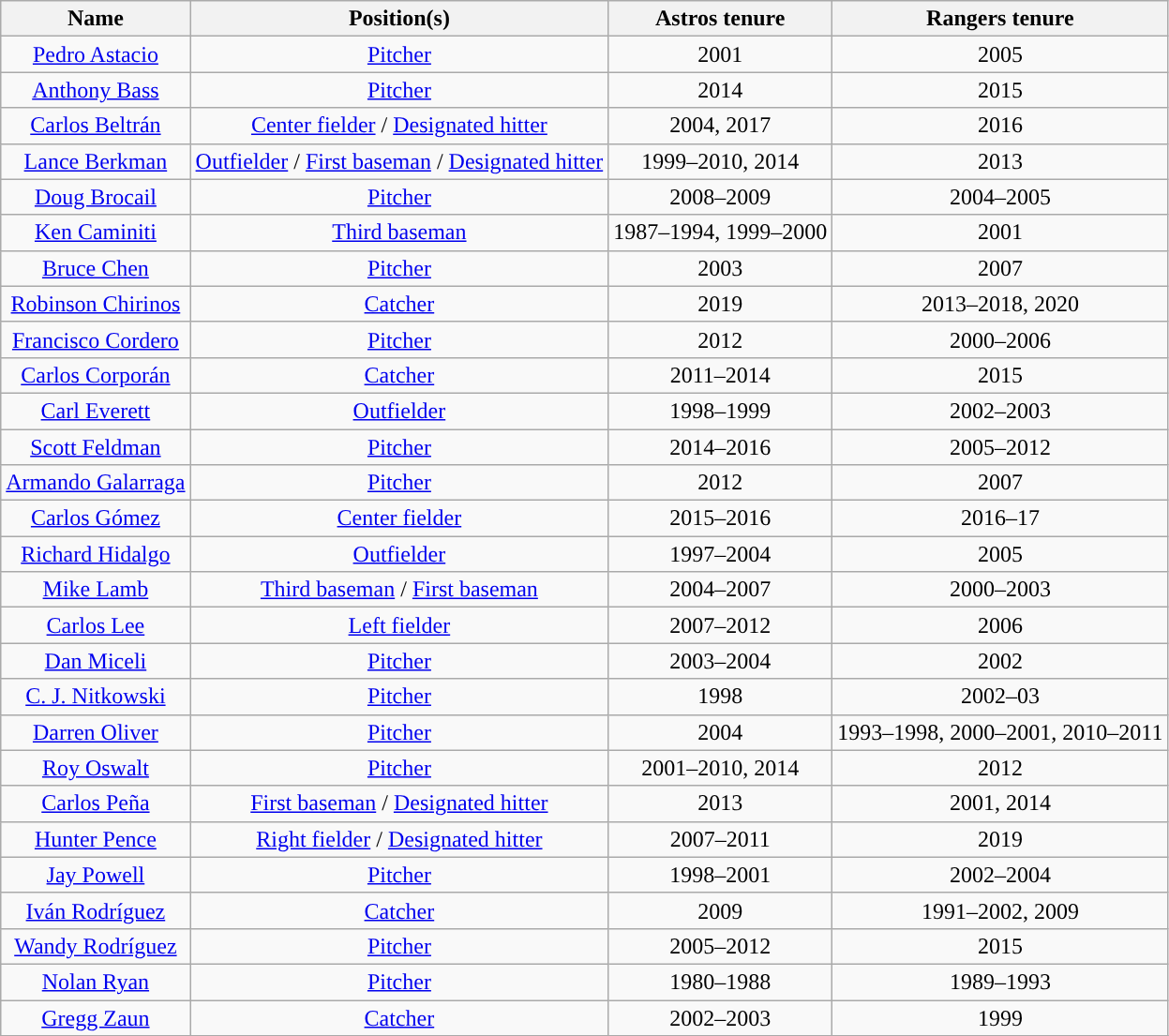<table class="wikitable" style="text-align:center">
<tr>
<th>Name</th>
<th>Position(s)</th>
<th>Astros tenure</th>
<th>Rangers tenure</th>
</tr>
<tr>
<td><a href='#'>Pedro Astacio</a></td>
<td><a href='#'>Pitcher</a></td>
<td>2001</td>
<td>2005</td>
</tr>
<tr>
<td><a href='#'>Anthony Bass</a></td>
<td><a href='#'>Pitcher</a></td>
<td>2014</td>
<td>2015</td>
</tr>
<tr>
<td><a href='#'>Carlos Beltrán</a></td>
<td><a href='#'>Center fielder</a> / <a href='#'>Designated hitter</a></td>
<td>2004, 2017</td>
<td>2016</td>
</tr>
<tr>
<td><a href='#'>Lance Berkman</a></td>
<td><a href='#'>Outfielder</a> / <a href='#'>First baseman</a> / <a href='#'>Designated hitter</a></td>
<td>1999–2010, 2014</td>
<td>2013</td>
</tr>
<tr>
<td><a href='#'>Doug Brocail</a></td>
<td><a href='#'>Pitcher</a></td>
<td>2008–2009</td>
<td>2004–2005</td>
</tr>
<tr>
<td><a href='#'>Ken Caminiti</a></td>
<td><a href='#'>Third baseman</a></td>
<td>1987–1994, 1999–2000</td>
<td>2001</td>
</tr>
<tr>
<td><a href='#'>Bruce Chen</a></td>
<td><a href='#'>Pitcher</a></td>
<td>2003</td>
<td>2007</td>
</tr>
<tr>
<td><a href='#'>Robinson Chirinos</a></td>
<td><a href='#'>Catcher</a></td>
<td>2019</td>
<td>2013–2018, 2020</td>
</tr>
<tr>
<td><a href='#'>Francisco Cordero</a></td>
<td><a href='#'>Pitcher</a></td>
<td>2012</td>
<td>2000–2006</td>
</tr>
<tr>
<td><a href='#'>Carlos Corporán</a></td>
<td><a href='#'>Catcher</a></td>
<td>2011–2014</td>
<td>2015</td>
</tr>
<tr>
<td><a href='#'>Carl Everett</a></td>
<td><a href='#'>Outfielder</a></td>
<td>1998–1999</td>
<td>2002–2003</td>
</tr>
<tr>
<td><a href='#'>Scott Feldman</a></td>
<td><a href='#'>Pitcher</a></td>
<td>2014–2016</td>
<td>2005–2012</td>
</tr>
<tr>
<td><a href='#'>Armando Galarraga</a></td>
<td><a href='#'>Pitcher</a></td>
<td>2012</td>
<td>2007</td>
</tr>
<tr>
<td><a href='#'>Carlos Gómez</a></td>
<td><a href='#'>Center fielder</a></td>
<td>2015–2016</td>
<td>2016–17</td>
</tr>
<tr>
<td><a href='#'>Richard Hidalgo</a></td>
<td><a href='#'>Outfielder</a></td>
<td>1997–2004</td>
<td>2005</td>
</tr>
<tr>
<td><a href='#'>Mike Lamb</a></td>
<td><a href='#'>Third baseman</a> / <a href='#'>First baseman</a></td>
<td>2004–2007</td>
<td>2000–2003</td>
</tr>
<tr>
<td><a href='#'>Carlos Lee</a></td>
<td><a href='#'>Left fielder</a></td>
<td>2007–2012</td>
<td>2006</td>
</tr>
<tr>
<td><a href='#'>Dan Miceli</a></td>
<td><a href='#'>Pitcher</a></td>
<td>2003–2004</td>
<td>2002</td>
</tr>
<tr>
<td><a href='#'>C. J. Nitkowski</a></td>
<td><a href='#'>Pitcher</a></td>
<td>1998</td>
<td>2002–03</td>
</tr>
<tr>
<td><a href='#'>Darren Oliver</a></td>
<td><a href='#'>Pitcher</a></td>
<td>2004</td>
<td>1993–1998, 2000–2001, 2010–2011</td>
</tr>
<tr>
<td><a href='#'>Roy Oswalt</a></td>
<td><a href='#'>Pitcher</a></td>
<td>2001–2010, 2014</td>
<td>2012</td>
</tr>
<tr>
<td><a href='#'>Carlos Peña</a></td>
<td><a href='#'>First baseman</a> / <a href='#'>Designated hitter</a></td>
<td>2013</td>
<td>2001, 2014</td>
</tr>
<tr>
<td><a href='#'>Hunter Pence</a></td>
<td><a href='#'>Right fielder</a> / <a href='#'>Designated hitter</a></td>
<td>2007–2011</td>
<td>2019</td>
</tr>
<tr>
<td><a href='#'>Jay Powell</a></td>
<td><a href='#'>Pitcher</a></td>
<td>1998–2001</td>
<td>2002–2004</td>
</tr>
<tr>
<td><a href='#'>Iván Rodríguez</a></td>
<td><a href='#'>Catcher</a></td>
<td>2009</td>
<td>1991–2002, 2009</td>
</tr>
<tr>
<td><a href='#'>Wandy Rodríguez</a></td>
<td><a href='#'>Pitcher</a></td>
<td>2005–2012</td>
<td>2015</td>
</tr>
<tr>
<td><a href='#'>Nolan Ryan</a></td>
<td><a href='#'>Pitcher</a></td>
<td>1980–1988</td>
<td>1989–1993</td>
</tr>
<tr>
<td><a href='#'>Gregg Zaun</a></td>
<td><a href='#'>Catcher</a></td>
<td>2002–2003</td>
<td>1999</td>
</tr>
<tr>
</tr>
</table>
